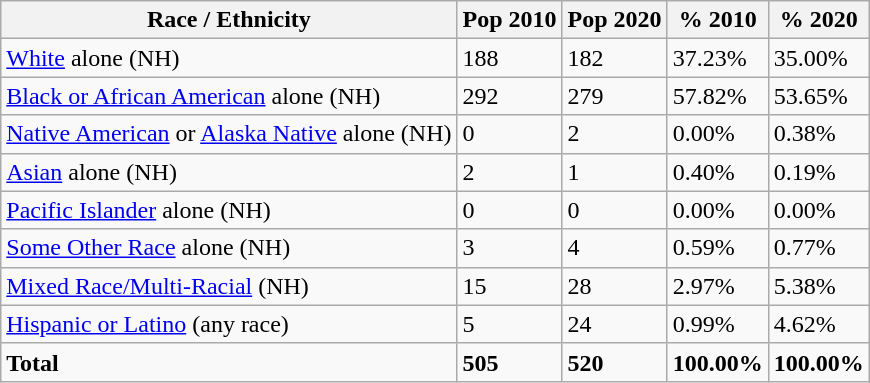<table class="wikitable">
<tr>
<th>Race / Ethnicity</th>
<th>Pop 2010</th>
<th>Pop 2020</th>
<th>% 2010</th>
<th>% 2020</th>
</tr>
<tr>
<td><a href='#'>White</a> alone (NH)</td>
<td>188</td>
<td>182</td>
<td>37.23%</td>
<td>35.00%</td>
</tr>
<tr>
<td><a href='#'>Black or African American</a> alone (NH)</td>
<td>292</td>
<td>279</td>
<td>57.82%</td>
<td>53.65%</td>
</tr>
<tr>
<td><a href='#'>Native American</a> or <a href='#'>Alaska Native</a> alone (NH)</td>
<td>0</td>
<td>2</td>
<td>0.00%</td>
<td>0.38%</td>
</tr>
<tr>
<td><a href='#'>Asian</a> alone (NH)</td>
<td>2</td>
<td>1</td>
<td>0.40%</td>
<td>0.19%</td>
</tr>
<tr>
<td><a href='#'>Pacific Islander</a> alone (NH)</td>
<td>0</td>
<td>0</td>
<td>0.00%</td>
<td>0.00%</td>
</tr>
<tr>
<td><a href='#'>Some Other Race</a> alone (NH)</td>
<td>3</td>
<td>4</td>
<td>0.59%</td>
<td>0.77%</td>
</tr>
<tr>
<td><a href='#'>Mixed Race/Multi-Racial</a> (NH)</td>
<td>15</td>
<td>28</td>
<td>2.97%</td>
<td>5.38%</td>
</tr>
<tr>
<td><a href='#'>Hispanic or Latino</a> (any race)</td>
<td>5</td>
<td>24</td>
<td>0.99%</td>
<td>4.62%</td>
</tr>
<tr>
<td><strong>Total</strong></td>
<td><strong>505</strong></td>
<td><strong>520</strong></td>
<td><strong>100.00%</strong></td>
<td><strong>100.00%</strong></td>
</tr>
</table>
